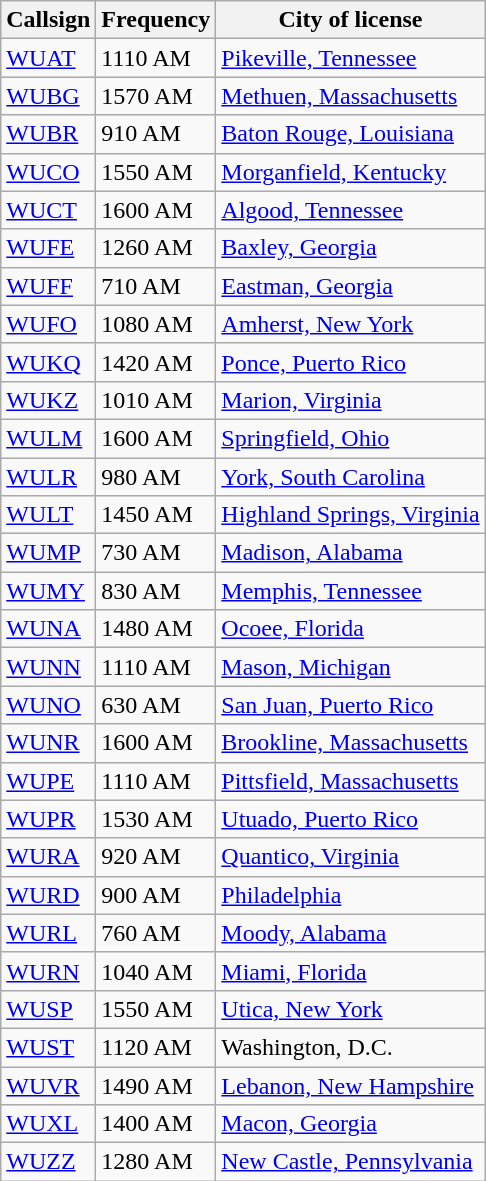<table class="wikitable sortable">
<tr>
<th>Callsign</th>
<th>Frequency</th>
<th>City of license</th>
</tr>
<tr>
<td><a href='#'>WUAT</a></td>
<td>1110 AM</td>
<td><a href='#'>Pikeville, Tennessee</a></td>
</tr>
<tr>
<td><a href='#'>WUBG</a></td>
<td>1570 AM</td>
<td><a href='#'>Methuen, Massachusetts</a></td>
</tr>
<tr>
<td><a href='#'>WUBR</a></td>
<td>910 AM</td>
<td><a href='#'>Baton Rouge, Louisiana</a></td>
</tr>
<tr>
<td><a href='#'>WUCO</a></td>
<td>1550 AM</td>
<td><a href='#'>Morganfield, Kentucky</a></td>
</tr>
<tr>
<td><a href='#'>WUCT</a></td>
<td>1600 AM</td>
<td><a href='#'>Algood, Tennessee</a></td>
</tr>
<tr>
<td><a href='#'>WUFE</a></td>
<td>1260 AM</td>
<td><a href='#'>Baxley, Georgia</a></td>
</tr>
<tr>
<td><a href='#'>WUFF</a></td>
<td>710 AM</td>
<td><a href='#'>Eastman, Georgia</a></td>
</tr>
<tr>
<td><a href='#'>WUFO</a></td>
<td>1080 AM</td>
<td><a href='#'>Amherst, New York</a></td>
</tr>
<tr>
<td><a href='#'>WUKQ</a></td>
<td>1420 AM</td>
<td><a href='#'>Ponce, Puerto Rico</a></td>
</tr>
<tr>
<td><a href='#'>WUKZ</a></td>
<td>1010 AM</td>
<td><a href='#'>Marion, Virginia</a></td>
</tr>
<tr>
<td><a href='#'>WULM</a></td>
<td>1600 AM</td>
<td><a href='#'>Springfield, Ohio</a></td>
</tr>
<tr>
<td><a href='#'>WULR</a></td>
<td>980 AM</td>
<td><a href='#'>York, South Carolina</a></td>
</tr>
<tr>
<td><a href='#'>WULT</a></td>
<td>1450 AM</td>
<td><a href='#'>Highland Springs, Virginia</a></td>
</tr>
<tr>
<td><a href='#'>WUMP</a></td>
<td>730 AM</td>
<td><a href='#'>Madison, Alabama</a></td>
</tr>
<tr>
<td><a href='#'>WUMY</a></td>
<td>830 AM</td>
<td><a href='#'>Memphis, Tennessee</a></td>
</tr>
<tr>
<td><a href='#'>WUNA</a></td>
<td>1480 AM</td>
<td><a href='#'>Ocoee, Florida</a></td>
</tr>
<tr>
<td><a href='#'>WUNN</a></td>
<td>1110 AM</td>
<td><a href='#'>Mason, Michigan</a></td>
</tr>
<tr>
<td><a href='#'>WUNO</a></td>
<td>630 AM</td>
<td><a href='#'>San Juan, Puerto Rico</a></td>
</tr>
<tr>
<td><a href='#'>WUNR</a></td>
<td>1600 AM</td>
<td><a href='#'>Brookline, Massachusetts</a></td>
</tr>
<tr>
<td><a href='#'>WUPE</a></td>
<td>1110 AM</td>
<td><a href='#'>Pittsfield, Massachusetts</a></td>
</tr>
<tr>
<td><a href='#'>WUPR</a></td>
<td>1530 AM</td>
<td><a href='#'>Utuado, Puerto Rico</a></td>
</tr>
<tr>
<td><a href='#'>WURA</a></td>
<td>920 AM</td>
<td><a href='#'>Quantico, Virginia</a></td>
</tr>
<tr>
<td><a href='#'>WURD</a></td>
<td>900 AM</td>
<td><a href='#'>Philadelphia</a></td>
</tr>
<tr>
<td><a href='#'>WURL</a></td>
<td>760 AM</td>
<td><a href='#'>Moody, Alabama</a></td>
</tr>
<tr>
<td><a href='#'>WURN</a></td>
<td>1040 AM</td>
<td><a href='#'>Miami, Florida</a></td>
</tr>
<tr>
<td><a href='#'>WUSP</a></td>
<td>1550 AM</td>
<td><a href='#'>Utica, New York</a></td>
</tr>
<tr>
<td><a href='#'>WUST</a></td>
<td>1120 AM</td>
<td>Washington, D.C.</td>
</tr>
<tr>
<td><a href='#'>WUVR</a></td>
<td>1490 AM</td>
<td><a href='#'>Lebanon, New Hampshire</a></td>
</tr>
<tr>
<td><a href='#'>WUXL</a></td>
<td>1400 AM</td>
<td><a href='#'>Macon, Georgia</a></td>
</tr>
<tr>
<td><a href='#'>WUZZ</a></td>
<td>1280 AM</td>
<td><a href='#'>New Castle, Pennsylvania</a></td>
</tr>
</table>
